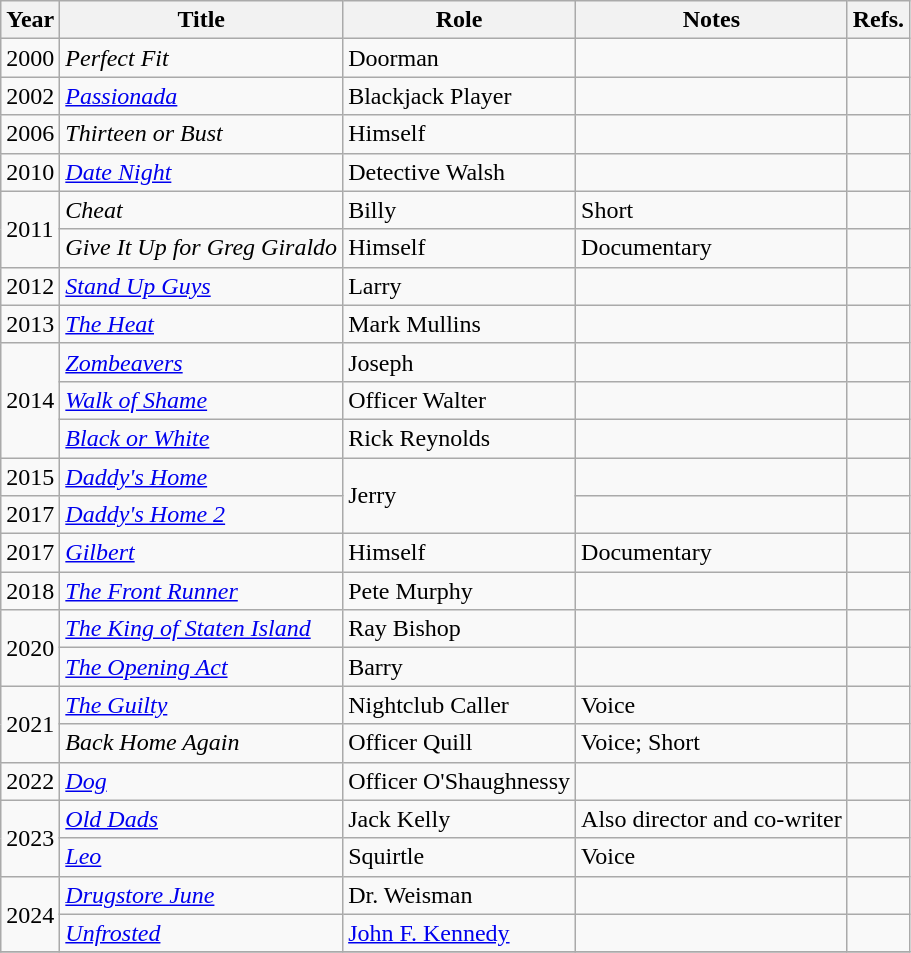<table class="wikitable sortable">
<tr>
<th>Year</th>
<th>Title</th>
<th>Role</th>
<th>Notes</th>
<th class=unsortable>Refs.</th>
</tr>
<tr>
<td>2000</td>
<td><em>Perfect Fit</em></td>
<td>Doorman</td>
<td></td>
<td></td>
</tr>
<tr>
<td>2002</td>
<td><em><a href='#'>Passionada</a></em></td>
<td>Blackjack Player</td>
<td></td>
<td></td>
</tr>
<tr>
<td>2006</td>
<td><em>Thirteen or Bust</em></td>
<td>Himself</td>
<td></td>
<td></td>
</tr>
<tr>
<td>2010</td>
<td><em><a href='#'>Date Night</a></em></td>
<td>Detective Walsh</td>
<td></td>
<td></td>
</tr>
<tr>
<td rowspan="2">2011</td>
<td><em>Cheat</em></td>
<td>Billy</td>
<td>Short</td>
<td></td>
</tr>
<tr>
<td><em>Give It Up for Greg Giraldo</em></td>
<td>Himself</td>
<td>Documentary</td>
<td></td>
</tr>
<tr>
<td>2012</td>
<td><em><a href='#'>Stand Up Guys</a></em></td>
<td>Larry</td>
<td></td>
<td></td>
</tr>
<tr>
<td>2013</td>
<td><em><a href='#'>The Heat</a></em></td>
<td>Mark Mullins</td>
<td></td>
<td></td>
</tr>
<tr>
<td rowspan="3">2014</td>
<td><em><a href='#'>Zombeavers</a></em></td>
<td>Joseph</td>
<td></td>
<td></td>
</tr>
<tr>
<td><em><a href='#'>Walk of Shame</a></em></td>
<td>Officer Walter</td>
<td></td>
<td></td>
</tr>
<tr>
<td><em><a href='#'>Black or White</a></em></td>
<td>Rick Reynolds</td>
<td></td>
<td></td>
</tr>
<tr>
<td>2015</td>
<td><em><a href='#'>Daddy's Home</a></em></td>
<td rowspan="2">Jerry</td>
<td></td>
<td></td>
</tr>
<tr>
<td>2017</td>
<td><em><a href='#'>Daddy's Home 2</a></em></td>
<td></td>
<td></td>
</tr>
<tr>
<td>2017</td>
<td><em><a href='#'>Gilbert</a></em></td>
<td>Himself</td>
<td>Documentary</td>
<td></td>
</tr>
<tr>
<td>2018</td>
<td><em><a href='#'>The Front Runner</a></em></td>
<td>Pete Murphy</td>
<td></td>
<td></td>
</tr>
<tr>
<td rowspan="2">2020</td>
<td><em><a href='#'>The King of Staten Island</a></em></td>
<td>Ray Bishop</td>
<td></td>
<td></td>
</tr>
<tr>
<td><em><a href='#'>The Opening Act</a></em></td>
<td>Barry</td>
<td></td>
<td></td>
</tr>
<tr>
<td rowspan="2">2021</td>
<td><em><a href='#'>The Guilty</a></em></td>
<td>Nightclub Caller</td>
<td>Voice</td>
<td></td>
</tr>
<tr>
<td><em>Back Home Again</em></td>
<td>Officer Quill</td>
<td>Voice; Short</td>
<td></td>
</tr>
<tr>
<td>2022</td>
<td><em><a href='#'>Dog</a></em></td>
<td>Officer O'Shaughnessy</td>
<td></td>
<td></td>
</tr>
<tr>
<td rowspan="2">2023</td>
<td><em><a href='#'>Old Dads</a></em></td>
<td>Jack Kelly</td>
<td>Also director and co-writer</td>
<td></td>
</tr>
<tr>
<td><em><a href='#'>Leo</a></em></td>
<td>Squirtle</td>
<td>Voice</td>
<td></td>
</tr>
<tr>
<td rowspan="2">2024</td>
<td><em><a href='#'>Drugstore June</a></em></td>
<td>Dr. Weisman</td>
<td></td>
<td></td>
</tr>
<tr>
<td><em><a href='#'>Unfrosted</a></em></td>
<td><a href='#'>John F. Kennedy</a></td>
<td></td>
<td></td>
</tr>
<tr>
</tr>
</table>
